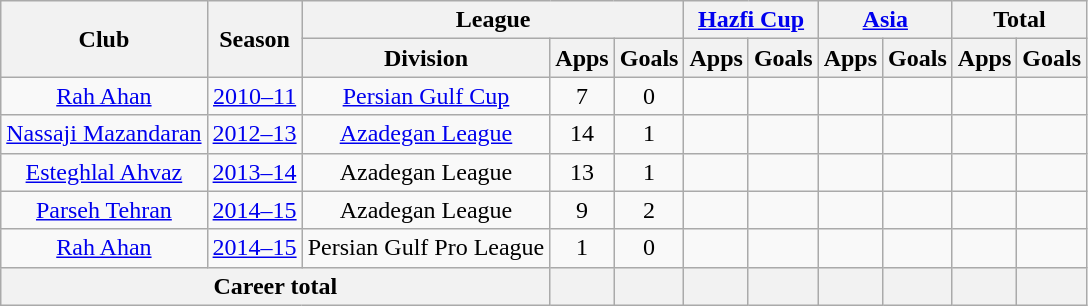<table class="wikitable" style="text-align:center">
<tr>
<th rowspan="2">Club</th>
<th rowspan="2">Season</th>
<th colspan="3">League</th>
<th colspan="2"><a href='#'>Hazfi Cup</a></th>
<th colspan="2"><a href='#'>Asia</a></th>
<th colspan="2">Total</th>
</tr>
<tr>
<th>Division</th>
<th>Apps</th>
<th>Goals</th>
<th>Apps</th>
<th>Goals</th>
<th>Apps</th>
<th>Goals</th>
<th>Apps</th>
<th>Goals</th>
</tr>
<tr>
<td><a href='#'>Rah Ahan</a></td>
<td><a href='#'>2010–11</a></td>
<td><a href='#'>Persian Gulf Cup</a></td>
<td>7</td>
<td>0</td>
<td></td>
<td></td>
<td></td>
<td></td>
<td></td>
<td></td>
</tr>
<tr>
<td><a href='#'>Nassaji Mazandaran</a></td>
<td><a href='#'>2012–13</a></td>
<td><a href='#'>Azadegan League</a></td>
<td>14</td>
<td>1</td>
<td></td>
<td></td>
<td></td>
<td></td>
<td></td>
<td></td>
</tr>
<tr>
<td><a href='#'>Esteghlal Ahvaz</a></td>
<td><a href='#'>2013–14</a></td>
<td>Azadegan League</td>
<td>13</td>
<td>1</td>
<td></td>
<td></td>
<td></td>
<td></td>
<td></td>
<td></td>
</tr>
<tr>
<td><a href='#'>Parseh Tehran</a></td>
<td><a href='#'>2014–15</a></td>
<td>Azadegan League</td>
<td>9</td>
<td>2</td>
<td></td>
<td></td>
<td></td>
<td></td>
<td></td>
<td></td>
</tr>
<tr>
<td><a href='#'>Rah Ahan</a></td>
<td><a href='#'>2014–15</a></td>
<td>Persian Gulf Pro League</td>
<td>1</td>
<td>0</td>
<td></td>
<td></td>
<td></td>
<td></td>
<td></td>
<td></td>
</tr>
<tr>
<th colspan="3">Career total</th>
<th></th>
<th></th>
<th></th>
<th></th>
<th></th>
<th></th>
<th></th>
<th></th>
</tr>
</table>
